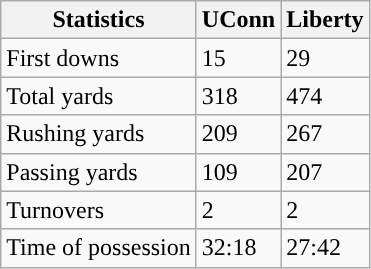<table class="wikitable">
<tr>
<th>Statistics</th>
<th>UConn</th>
<th>Liberty</th>
</tr>
<tr>
<td>First downs</td>
<td>15</td>
<td>29</td>
</tr>
<tr>
<td>Total yards</td>
<td>318</td>
<td>474</td>
</tr>
<tr>
<td>Rushing yards</td>
<td>209</td>
<td>267</td>
</tr>
<tr>
<td>Passing yards</td>
<td>109</td>
<td>207</td>
</tr>
<tr>
<td>Turnovers</td>
<td>2</td>
<td>2</td>
</tr>
<tr>
<td>Time of possession</td>
<td>32:18</td>
<td>27:42</td>
</tr>
</table>
